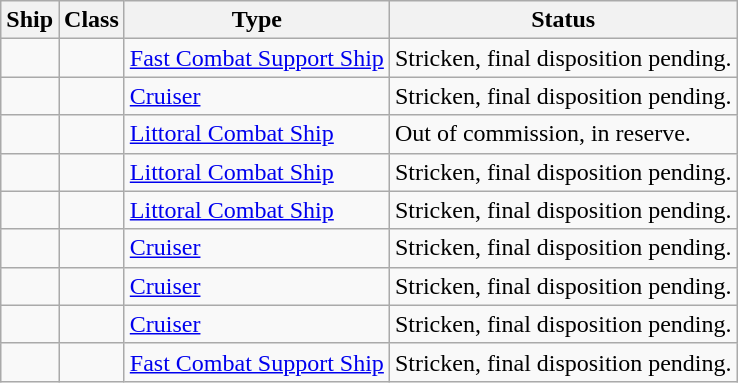<table class="wikitable sortable">
<tr>
<th>Ship</th>
<th>Class</th>
<th>Type</th>
<th>Status</th>
</tr>
<tr>
<td></td>
<td></td>
<td><a href='#'>Fast Combat Support Ship</a></td>
<td>Stricken, final disposition pending.</td>
</tr>
<tr>
<td></td>
<td></td>
<td><a href='#'>Cruiser</a></td>
<td>Stricken, final disposition pending.</td>
</tr>
<tr>
<td></td>
<td></td>
<td><a href='#'>Littoral Combat Ship</a></td>
<td>Out of commission, in reserve.</td>
</tr>
<tr>
<td></td>
<td></td>
<td><a href='#'>Littoral Combat Ship</a></td>
<td>Stricken, final disposition pending.</td>
</tr>
<tr>
<td></td>
<td></td>
<td><a href='#'>Littoral Combat Ship</a></td>
<td>Stricken, final disposition pending.</td>
</tr>
<tr>
<td></td>
<td></td>
<td><a href='#'>Cruiser</a></td>
<td>Stricken, final disposition pending.</td>
</tr>
<tr>
<td></td>
<td></td>
<td><a href='#'>Cruiser</a></td>
<td>Stricken, final disposition pending.</td>
</tr>
<tr>
<td></td>
<td></td>
<td><a href='#'>Cruiser</a></td>
<td>Stricken, final disposition pending.</td>
</tr>
<tr>
<td></td>
<td></td>
<td><a href='#'>Fast Combat Support Ship</a></td>
<td>Stricken, final disposition pending.</td>
</tr>
</table>
